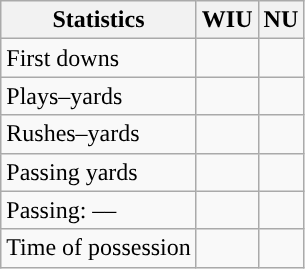<table class="wikitable" style="float:left">
<tr>
<th>Statistics</th>
<th>WIU</th>
<th>NU</th>
</tr>
<tr>
<td>First downs</td>
<td></td>
<td></td>
</tr>
<tr>
<td>Plays–yards</td>
<td></td>
<td></td>
</tr>
<tr>
<td>Rushes–yards</td>
<td></td>
<td></td>
</tr>
<tr>
<td>Passing yards</td>
<td></td>
<td></td>
</tr>
<tr>
<td>Passing: ––</td>
<td></td>
<td></td>
</tr>
<tr>
<td>Time of possession</td>
<td></td>
<td></td>
</tr>
</table>
